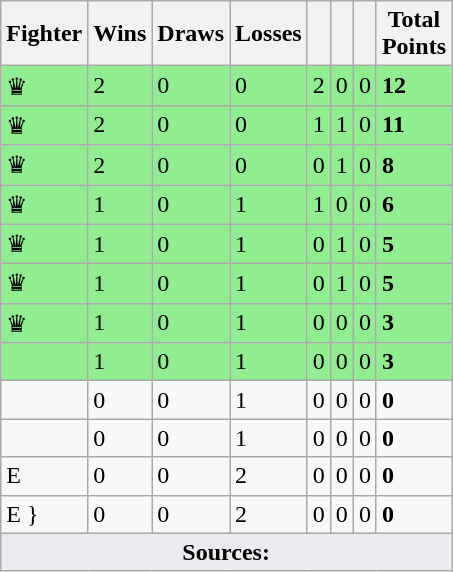<table class="wikitable sortable">
<tr>
<th>Fighter</th>
<th>Wins</th>
<th>Draws</th>
<th>Losses</th>
<th></th>
<th></th>
<th></th>
<th>Total<br> Points</th>
</tr>
<tr>
<td style="background:#90EE90;">♛  </td>
<td style="background:#90EE90;">2</td>
<td style="background:#90EE90;">0</td>
<td style="background:#90EE90;">0</td>
<td style="background:#90EE90;">2</td>
<td style="background:#90EE90;">0</td>
<td style="background:#90EE90;">0</td>
<td style="background:#90EE90;"><strong>12</strong></td>
</tr>
<tr>
<td style="background:#90EE90;">♛   </td>
<td style="background:#90EE90;">2</td>
<td style="background:#90EE90;">0</td>
<td style="background:#90EE90;">0</td>
<td style="background:#90EE90;">1</td>
<td style="background:#90EE90;">1</td>
<td style="background:#90EE90;">0</td>
<td style="background:#90EE90;"><strong>11</strong></td>
</tr>
<tr>
<td style="background:#90EE90;">♛ </td>
<td style="background:#90EE90;">2</td>
<td style="background:#90EE90;">0</td>
<td style="background:#90EE90;">0</td>
<td style="background:#90EE90;">0</td>
<td style="background:#90EE90;">1</td>
<td style="background:#90EE90;">0</td>
<td style="background:#90EE90;"><strong>8</strong></td>
</tr>
<tr>
<td style="background:#90EE90;">♛   </td>
<td style="background:#90EE90;">1</td>
<td style="background:#90EE90;">0</td>
<td style="background:#90EE90;">1</td>
<td style="background:#90EE90;">1</td>
<td style="background:#90EE90;">0</td>
<td style="background:#90EE90;">0</td>
<td style="background:#90EE90;"><strong>6</strong></td>
</tr>
<tr>
<td style="background:#90EE90;">♛  </td>
<td style="background:#90EE90;">1</td>
<td style="background:#90EE90;">0</td>
<td style="background:#90EE90;">1</td>
<td style="background:#90EE90;">0</td>
<td style="background:#90EE90;">1</td>
<td style="background:#90EE90;">0</td>
<td style="background:#90EE90;"><strong>5</strong></td>
</tr>
<tr>
<td style="background:#90EE90;">♛   </td>
<td style="background:#90EE90;">1</td>
<td style="background:#90EE90;">0</td>
<td style="background:#90EE90;">1</td>
<td style="background:#90EE90;">0</td>
<td style="background:#90EE90;">1</td>
<td style="background:#90EE90;">0</td>
<td style="background:#90EE90;"><strong>5</strong></td>
</tr>
<tr>
<td style="background:#90EE90;">♛  </td>
<td style="background:#90EE90;">1</td>
<td style="background:#90EE90;">0</td>
<td style="background:#90EE90;">1</td>
<td style="background:#90EE90;">0</td>
<td style="background:#90EE90;">0</td>
<td style="background:#90EE90;">0</td>
<td style="background:#90EE90;"><strong>3</strong></td>
</tr>
<tr>
<td style="background:#90EE90;"></td>
<td style="background:#90EE90;">1</td>
<td style="background:#90EE90;">0</td>
<td style="background:#90EE90;">1</td>
<td style="background:#90EE90;">0</td>
<td style="background:#90EE90;">0</td>
<td style="background:#90EE90;">0</td>
<td style="background:#90EE90;"><strong>3</strong></td>
</tr>
<tr>
<td></td>
<td>0</td>
<td>0</td>
<td>1</td>
<td>0</td>
<td>0</td>
<td>0</td>
<td><strong>0</strong></td>
</tr>
<tr>
<td></td>
<td>0</td>
<td>0</td>
<td>1</td>
<td>0</td>
<td>0</td>
<td>0</td>
<td><strong>0</strong></td>
</tr>
<tr>
<td>E  </td>
<td>0</td>
<td>0</td>
<td>2</td>
<td>0</td>
<td>0</td>
<td>0</td>
<td><strong>0</strong></td>
</tr>
<tr>
<td>E  } </td>
<td>0</td>
<td>0</td>
<td>2</td>
<td>0</td>
<td>0</td>
<td>0</td>
<td><strong>0</strong></td>
</tr>
<tr>
<td colspan="9" style="background-color:#EAECF0; text-align:center"><strong>Sources:</strong></td>
</tr>
</table>
